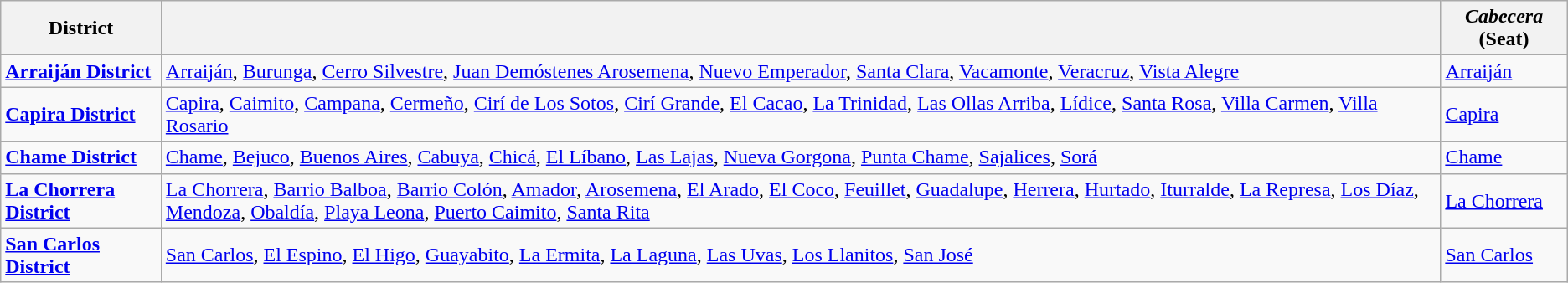<table class="wikitable">
<tr>
<th>District</th>
<th></th>
<th><em>Cabecera</em> (Seat)</th>
</tr>
<tr>
<td><strong><a href='#'>Arraiján District</a></strong></td>
<td><a href='#'>Arraiján</a>, <a href='#'>Burunga</a>, <a href='#'>Cerro Silvestre</a>, <a href='#'>Juan Demóstenes Arosemena</a>, <a href='#'>Nuevo Emperador</a>, <a href='#'>Santa Clara</a>, <a href='#'>Vacamonte</a>, <a href='#'>Veracruz</a>, <a href='#'>Vista Alegre</a></td>
<td><a href='#'>Arraiján</a></td>
</tr>
<tr>
<td><strong><a href='#'>Capira District</a></strong></td>
<td><a href='#'>Capira</a>, <a href='#'>Caimito</a>, <a href='#'>Campana</a>, <a href='#'>Cermeño</a>, <a href='#'>Cirí de Los Sotos</a>, <a href='#'>Cirí Grande</a>, <a href='#'>El Cacao</a>, <a href='#'>La Trinidad</a>, <a href='#'>Las Ollas Arriba</a>, <a href='#'>Lídice</a>, <a href='#'>Santa Rosa</a>, <a href='#'>Villa Carmen</a>, <a href='#'>Villa Rosario</a></td>
<td><a href='#'>Capira</a></td>
</tr>
<tr>
<td><strong><a href='#'>Chame District</a></strong></td>
<td><a href='#'>Chame</a>, <a href='#'>Bejuco</a>, <a href='#'>Buenos Aires</a>, <a href='#'>Cabuya</a>, <a href='#'>Chicá</a>, <a href='#'>El Líbano</a>, <a href='#'>Las Lajas</a>, <a href='#'>Nueva Gorgona</a>, <a href='#'>Punta Chame</a>, <a href='#'>Sajalices</a>, <a href='#'>Sorá</a></td>
<td><a href='#'>Chame</a></td>
</tr>
<tr>
<td><strong><a href='#'>La Chorrera District</a></strong></td>
<td><a href='#'>La Chorrera</a>, <a href='#'>Barrio Balboa</a>, <a href='#'>Barrio Colón</a>, <a href='#'>Amador</a>, <a href='#'>Arosemena</a>, <a href='#'>El Arado</a>, <a href='#'>El Coco</a>, <a href='#'>Feuillet</a>, <a href='#'>Guadalupe</a>, <a href='#'>Herrera</a>, <a href='#'>Hurtado</a>, <a href='#'>Iturralde</a>, <a href='#'>La Represa</a>, <a href='#'>Los Díaz</a>, <a href='#'>Mendoza</a>, <a href='#'>Obaldía</a>, <a href='#'>Playa Leona</a>, <a href='#'>Puerto Caimito</a>, <a href='#'>Santa Rita</a></td>
<td><a href='#'>La Chorrera</a></td>
</tr>
<tr>
<td><strong><a href='#'>San Carlos District</a></strong></td>
<td><a href='#'>San Carlos</a>, <a href='#'>El Espino</a>, <a href='#'>El Higo</a>, <a href='#'>Guayabito</a>, <a href='#'>La Ermita</a>, <a href='#'>La Laguna</a>, <a href='#'>Las Uvas</a>, <a href='#'>Los Llanitos</a>, <a href='#'>San José</a></td>
<td><a href='#'>San Carlos</a></td>
</tr>
</table>
